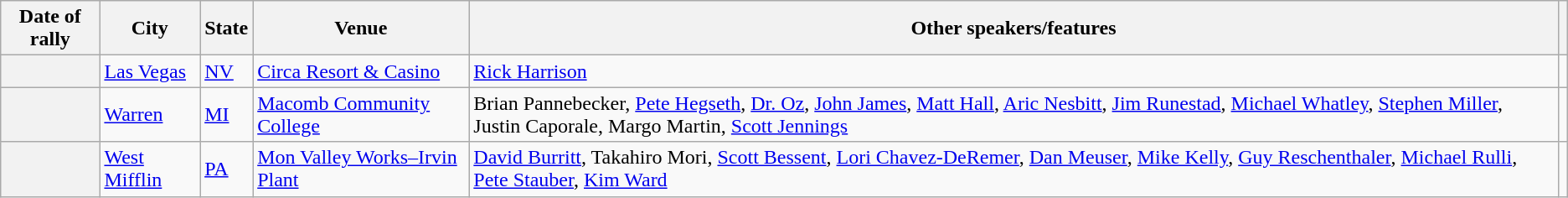<table class="wikitable sortable">
<tr>
<th scope="col" style="text-align:center;">Date of rally</th>
<th scope="col" style="text-align:center;">City</th>
<th scope="col" style="text-align:center;">State</th>
<th scope="col" style="text-align:center;">Venue</th>
<th scope="col" style="text-align:center;" class="unsortable">Other speakers/features</th>
<th class="unsortable"></th>
</tr>
<tr>
<th scope="row"></th>
<td><a href='#'>Las Vegas</a></td>
<td><a href='#'>NV</a></td>
<td><a href='#'>Circa Resort & Casino</a></td>
<td><a href='#'>Rick Harrison</a></td>
<td></td>
</tr>
<tr>
<th scope="row"></th>
<td><a href='#'>Warren</a></td>
<td><a href='#'>MI</a></td>
<td><a href='#'>Macomb Community College</a></td>
<td>Brian Pannebecker, <a href='#'>Pete Hegseth</a>, <a href='#'>Dr. Oz</a>, <a href='#'>John James</a>, <a href='#'>Matt Hall</a>, <a href='#'>Aric Nesbitt</a>, <a href='#'>Jim Runestad</a>, <a href='#'>Michael Whatley</a>, <a href='#'>Stephen Miller</a>, Justin Caporale, Margo Martin, <a href='#'>Scott Jennings</a></td>
<td></td>
</tr>
<tr>
<th scope="row"></th>
<td><a href='#'>West Mifflin</a></td>
<td><a href='#'>PA</a></td>
<td><a href='#'>Mon Valley Works–Irvin Plant</a></td>
<td><a href='#'>David Burritt</a>, Takahiro Mori, <a href='#'>Scott Bessent</a>, <a href='#'>Lori Chavez-DeRemer</a>, <a href='#'>Dan Meuser</a>, <a href='#'>Mike Kelly</a>, <a href='#'>Guy Reschenthaler</a>, <a href='#'>Michael Rulli</a>, <a href='#'>Pete Stauber</a>, <a href='#'>Kim Ward</a></td>
<td></td>
</tr>
</table>
